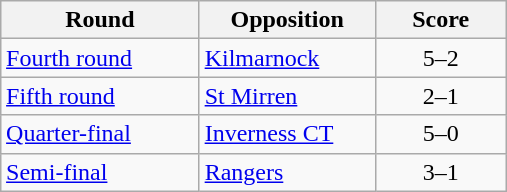<table class="wikitable" style="text-align:left;margin-left:1em;float:right">
<tr>
<th width=125>Round</th>
<th width=110>Opposition</th>
<th width=80>Score</th>
</tr>
<tr>
<td><a href='#'>Fourth round</a></td>
<td><a href='#'>Kilmarnock</a></td>
<td align=center>5–2</td>
</tr>
<tr>
<td><a href='#'>Fifth round</a></td>
<td><a href='#'>St Mirren</a></td>
<td align=center>2–1</td>
</tr>
<tr>
<td><a href='#'>Quarter-final</a></td>
<td><a href='#'>Inverness CT</a></td>
<td align=center>5–0</td>
</tr>
<tr>
<td><a href='#'>Semi-final</a></td>
<td><a href='#'>Rangers</a></td>
<td align=center>3–1</td>
</tr>
</table>
